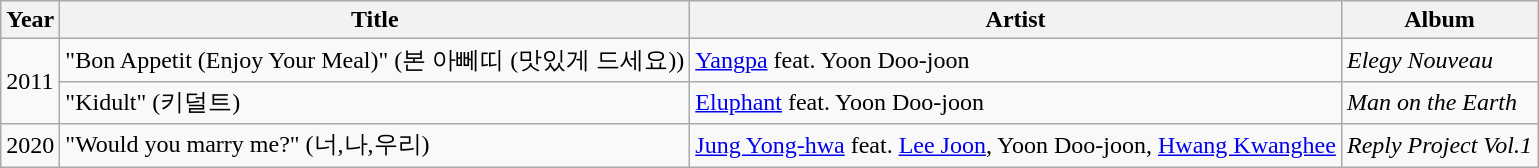<table class="wikitable">
<tr text-align:center;">
<th>Year</th>
<th>Title</th>
<th>Artist</th>
<th>Album</th>
</tr>
<tr>
<td rowspan="2">2011</td>
<td>"Bon Appetit (Enjoy Your Meal)" (본 아뻬띠 (맛있게 드세요))</td>
<td><a href='#'>Yangpa</a> feat. Yoon Doo-joon</td>
<td><em>Elegy Nouveau</em></td>
</tr>
<tr>
<td>"Kidult" (키덜트)</td>
<td><a href='#'>Eluphant</a> feat. Yoon Doo-joon</td>
<td><em>Man on the Earth</em></td>
</tr>
<tr>
<td>2020</td>
<td>"Would you marry me?" (너,나,우리)</td>
<td><a href='#'>Jung Yong-hwa</a> feat. <a href='#'>Lee Joon</a>, Yoon Doo-joon, <a href='#'>Hwang Kwanghee</a></td>
<td><em>Reply Project Vol.1</em></td>
</tr>
</table>
